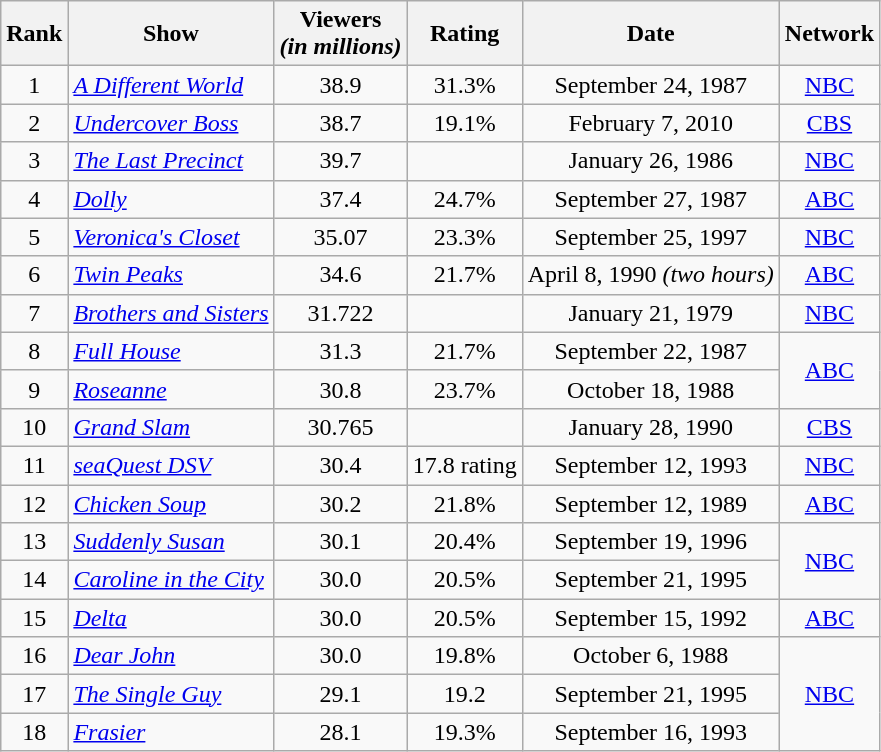<table class="sortable wikitable" style="text-align:center">
<tr>
<th scope="col">Rank</th>
<th scope="col">Show</th>
<th scope="col">Viewers<br><em>(in millions)</em></th>
<th scope="col">Rating</th>
<th scope="col">Date</th>
<th scope="col">Network</th>
</tr>
<tr>
<td>1</td>
<td align="left"><em><a href='#'>A Different World</a></em></td>
<td>38.9</td>
<td>31.3%</td>
<td>September 24, 1987</td>
<td><a href='#'>NBC</a></td>
</tr>
<tr>
<td>2</td>
<td align="left"><em><a href='#'>Undercover Boss</a></em></td>
<td>38.7</td>
<td>19.1%</td>
<td>February 7, 2010</td>
<td><a href='#'>CBS</a></td>
</tr>
<tr>
<td>3</td>
<td align="left"><em><a href='#'>The Last Precinct</a></em></td>
<td>39.7</td>
<td></td>
<td>January 26, 1986</td>
<td><a href='#'>NBC</a></td>
</tr>
<tr>
<td>4</td>
<td align="left"><em><a href='#'>Dolly</a></em></td>
<td>37.4</td>
<td>24.7%</td>
<td>September 27, 1987</td>
<td><a href='#'>ABC</a></td>
</tr>
<tr>
<td>5</td>
<td align="left"><em><a href='#'>Veronica's Closet</a></em></td>
<td>35.07 </td>
<td>23.3%</td>
<td>September 25, 1997</td>
<td><a href='#'>NBC</a></td>
</tr>
<tr>
<td>6</td>
<td align="left"><em><a href='#'>Twin Peaks</a></em></td>
<td>34.6 </td>
<td>21.7%</td>
<td>April 8, 1990 <em>(two hours)</em></td>
<td><a href='#'>ABC</a></td>
</tr>
<tr>
<td>7</td>
<td align="left"><em><a href='#'>Brothers and Sisters</a></em></td>
<td>31.722</td>
<td></td>
<td>January 21, 1979</td>
<td><a href='#'>NBC</a></td>
</tr>
<tr>
<td>8</td>
<td align="left"><em><a href='#'>Full House</a></em></td>
<td>31.3</td>
<td>21.7%</td>
<td>September 22, 1987</td>
<td rowspan="2"><a href='#'>ABC</a></td>
</tr>
<tr>
<td>9</td>
<td align="left"><em><a href='#'>Roseanne</a></em></td>
<td>30.8</td>
<td>23.7%</td>
<td>October 18, 1988</td>
</tr>
<tr>
<td>10</td>
<td align="left"><em><a href='#'>Grand Slam</a></em></td>
<td>30.765</td>
<td></td>
<td>January 28, 1990</td>
<td><a href='#'>CBS</a></td>
</tr>
<tr>
<td>11</td>
<td align="left"><em><a href='#'>seaQuest DSV</a></em></td>
<td>30.4  </td>
<td>17.8 rating</td>
<td>September 12, 1993</td>
<td><a href='#'>NBC</a></td>
</tr>
<tr>
<td>12</td>
<td align="left"><em><a href='#'>Chicken Soup</a></em></td>
<td>30.2</td>
<td>21.8%</td>
<td>September 12, 1989</td>
<td><a href='#'>ABC</a></td>
</tr>
<tr>
<td>13</td>
<td align="left"><em><a href='#'>Suddenly Susan</a></em></td>
<td>30.1 </td>
<td>20.4%</td>
<td>September 19, 1996</td>
<td rowspan="2"><a href='#'>NBC</a></td>
</tr>
<tr>
<td>14</td>
<td align="left"><em><a href='#'>Caroline in the City</a></em></td>
<td>30.0</td>
<td>20.5%</td>
<td>September 21, 1995</td>
</tr>
<tr>
<td>15</td>
<td align="left"><em><a href='#'>Delta</a></em></td>
<td>30.0</td>
<td>20.5%</td>
<td>September 15, 1992</td>
<td><a href='#'>ABC</a></td>
</tr>
<tr>
<td>16</td>
<td align="left"><em><a href='#'>Dear John</a></em></td>
<td>30.0</td>
<td>19.8%</td>
<td>October 6, 1988</td>
<td rowspan="3"><a href='#'>NBC</a></td>
</tr>
<tr>
<td>17</td>
<td align="left"><em><a href='#'>The Single Guy</a></em></td>
<td>29.1</td>
<td>19.2</td>
<td>September 21, 1995</td>
</tr>
<tr>
<td>18</td>
<td align="left"><em><a href='#'>Frasier</a></em></td>
<td>28.1</td>
<td>19.3%</td>
<td>September 16, 1993</td>
</tr>
</table>
